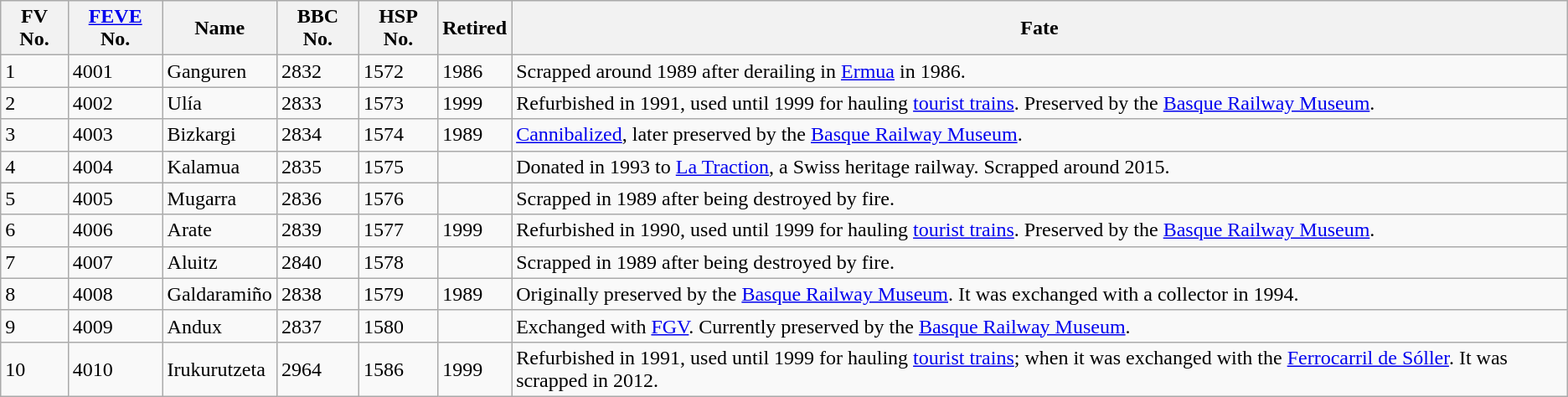<table class="wikitable">
<tr>
<th>FV No.</th>
<th><a href='#'>FEVE</a> No.</th>
<th>Name</th>
<th>BBC No.</th>
<th>HSP No.</th>
<th>Retired</th>
<th>Fate</th>
</tr>
<tr>
<td>1</td>
<td>4001</td>
<td>Ganguren</td>
<td>2832</td>
<td>1572</td>
<td>1986</td>
<td>Scrapped around 1989 after derailing in <a href='#'>Ermua</a> in 1986.</td>
</tr>
<tr>
<td>2</td>
<td>4002</td>
<td>Ulía</td>
<td>2833</td>
<td>1573</td>
<td>1999</td>
<td>Refurbished in 1991, used until 1999 for hauling <a href='#'>tourist trains</a>. Preserved by the <a href='#'>Basque Railway Museum</a>.</td>
</tr>
<tr>
<td>3</td>
<td>4003</td>
<td>Bizkargi</td>
<td>2834</td>
<td>1574</td>
<td>1989</td>
<td><a href='#'>Cannibalized</a>, later preserved by the <a href='#'>Basque Railway Museum</a>.</td>
</tr>
<tr>
<td>4</td>
<td>4004</td>
<td>Kalamua</td>
<td>2835</td>
<td>1575</td>
<td></td>
<td>Donated in 1993 to <a href='#'>La Traction</a>, a Swiss heritage railway. Scrapped around 2015.</td>
</tr>
<tr>
<td>5</td>
<td>4005</td>
<td>Mugarra</td>
<td>2836</td>
<td>1576</td>
<td></td>
<td>Scrapped in 1989 after being destroyed by fire.</td>
</tr>
<tr>
<td>6</td>
<td>4006</td>
<td>Arate</td>
<td>2839</td>
<td>1577</td>
<td>1999</td>
<td>Refurbished in 1990, used until 1999 for hauling <a href='#'>tourist trains</a>. Preserved by the <a href='#'>Basque Railway Museum</a>.</td>
</tr>
<tr>
<td>7</td>
<td>4007</td>
<td>Aluitz</td>
<td>2840</td>
<td>1578</td>
<td></td>
<td>Scrapped in 1989 after being destroyed by fire.</td>
</tr>
<tr>
<td>8</td>
<td>4008</td>
<td>Galdaramiño</td>
<td>2838</td>
<td>1579</td>
<td>1989</td>
<td>Originally preserved by the <a href='#'>Basque Railway Museum</a>. It was exchanged with a collector in 1994.</td>
</tr>
<tr>
<td>9</td>
<td>4009</td>
<td>Andux</td>
<td>2837</td>
<td>1580</td>
<td></td>
<td>Exchanged with <a href='#'>FGV</a>. Currently preserved by the <a href='#'>Basque Railway Museum</a>.</td>
</tr>
<tr>
<td>10</td>
<td>4010</td>
<td>Irukurutzeta</td>
<td>2964</td>
<td>1586</td>
<td>1999</td>
<td>Refurbished in 1991, used until 1999 for hauling <a href='#'>tourist trains</a>; when it was exchanged with the <a href='#'>Ferrocarril de Sóller</a>. It was scrapped in 2012.</td>
</tr>
</table>
